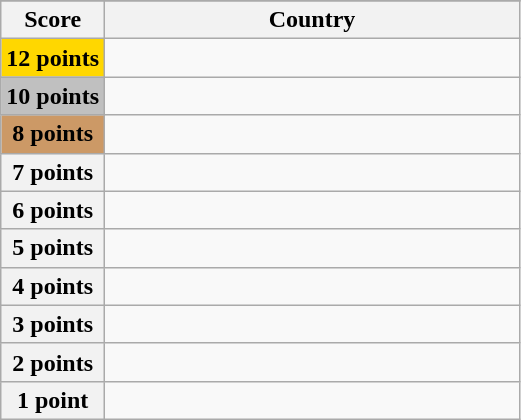<table class="wikitable">
<tr>
</tr>
<tr>
<th scope="col" width="20%">Score</th>
<th scope="col">Country</th>
</tr>
<tr>
<th scope="row" style="background:gold">12 points</th>
<td></td>
</tr>
<tr>
<th scope="row" style="background:silver">10 points</th>
<td></td>
</tr>
<tr>
<th scope="row" style="background:#CC9966">8 points</th>
<td></td>
</tr>
<tr>
<th scope="row">7 points</th>
<td></td>
</tr>
<tr>
<th scope="row">6 points</th>
<td></td>
</tr>
<tr>
<th scope="row">5 points</th>
<td></td>
</tr>
<tr>
<th scope="row">4 points</th>
<td></td>
</tr>
<tr>
<th scope="row">3 points</th>
<td></td>
</tr>
<tr>
<th scope="row">2 points</th>
<td></td>
</tr>
<tr>
<th scope="row">1 point</th>
<td></td>
</tr>
</table>
